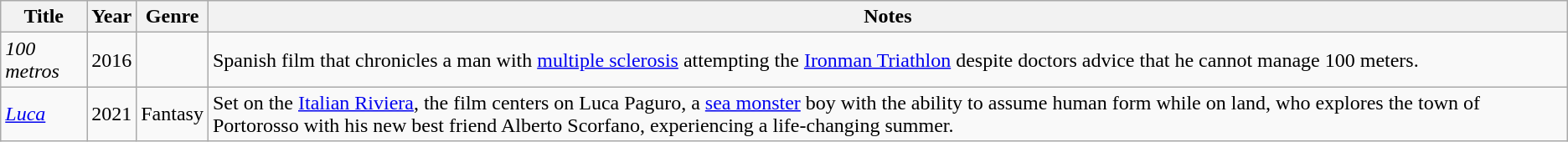<table class="wikitable sortable">
<tr>
<th>Title</th>
<th>Year</th>
<th>Genre</th>
<th>Notes</th>
</tr>
<tr>
<td><em>100 metros</em></td>
<td>2016</td>
<td></td>
<td>Spanish film that chronicles a man with <a href='#'>multiple sclerosis</a> attempting the <a href='#'>Ironman Triathlon</a> despite doctors advice that he cannot manage 100 meters.</td>
</tr>
<tr>
<td><em><a href='#'>Luca</a></em></td>
<td>2021</td>
<td>Fantasy</td>
<td>Set on the <a href='#'>Italian Riviera</a>, the film centers on Luca Paguro, a <a href='#'>sea monster</a> boy with the ability to assume human form while on land, who explores the town of Portorosso with his new best friend Alberto Scorfano, experiencing a life-changing summer.</td>
</tr>
</table>
